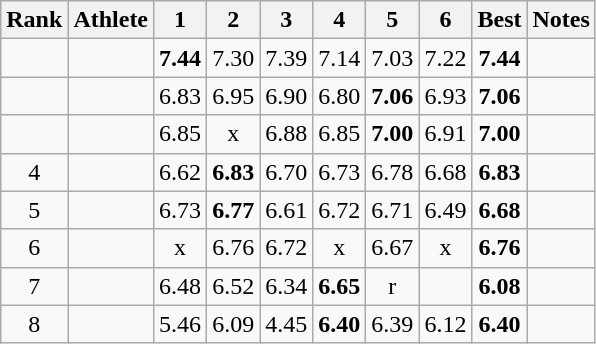<table class="wikitable sortable" style="text-align:center">
<tr>
<th>Rank</th>
<th>Athlete</th>
<th>1</th>
<th>2</th>
<th>3</th>
<th>4</th>
<th>5</th>
<th>6</th>
<th>Best</th>
<th>Notes</th>
</tr>
<tr>
<td></td>
<td style="text-align:left"></td>
<td><strong>7.44</strong></td>
<td>7.30</td>
<td>7.39</td>
<td>7.14</td>
<td>7.03</td>
<td>7.22</td>
<td><strong>7.44</strong></td>
<td></td>
</tr>
<tr>
<td></td>
<td style="text-align:left"></td>
<td>6.83</td>
<td>6.95</td>
<td>6.90</td>
<td>6.80</td>
<td><strong>7.06</strong></td>
<td>6.93</td>
<td><strong>7.06</strong></td>
<td></td>
</tr>
<tr>
<td></td>
<td style="text-align:left"></td>
<td>6.85</td>
<td>x</td>
<td>6.88</td>
<td>6.85</td>
<td><strong>7.00</strong></td>
<td>6.91</td>
<td><strong>7.00</strong></td>
<td></td>
</tr>
<tr>
<td>4</td>
<td style="text-align:left"></td>
<td>6.62</td>
<td><strong>6.83</strong></td>
<td>6.70</td>
<td>6.73</td>
<td>6.78</td>
<td>6.68</td>
<td><strong>6.83</strong></td>
<td></td>
</tr>
<tr>
<td>5</td>
<td style="text-align:left"></td>
<td>6.73</td>
<td><strong>6.77</strong></td>
<td>6.61</td>
<td>6.72</td>
<td>6.71</td>
<td>6.49</td>
<td><strong>6.68</strong></td>
<td></td>
</tr>
<tr>
<td>6</td>
<td style="text-align:left"></td>
<td>x</td>
<td>6.76</td>
<td>6.72</td>
<td>x</td>
<td>6.67</td>
<td>x</td>
<td><strong>6.76</strong></td>
<td></td>
</tr>
<tr>
<td>7</td>
<td style="text-align:left"></td>
<td>6.48</td>
<td>6.52</td>
<td>6.34</td>
<td><strong>6.65</strong></td>
<td>r</td>
<td></td>
<td><strong>6.08</strong></td>
<td></td>
</tr>
<tr>
<td>8</td>
<td style="text-align:left"></td>
<td>5.46</td>
<td>6.09</td>
<td>4.45</td>
<td><strong>6.40</strong></td>
<td>6.39</td>
<td>6.12</td>
<td><strong>6.40</strong></td>
<td></td>
</tr>
</table>
